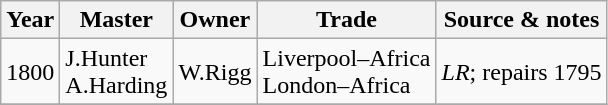<table class=" wikitable">
<tr>
<th>Year</th>
<th>Master</th>
<th>Owner</th>
<th>Trade</th>
<th>Source & notes</th>
</tr>
<tr>
<td>1800</td>
<td>J.Hunter<br>A.Harding</td>
<td>W.Rigg</td>
<td>Liverpool–Africa<br>London–Africa</td>
<td><em>LR</em>; repairs 1795</td>
</tr>
<tr>
</tr>
</table>
